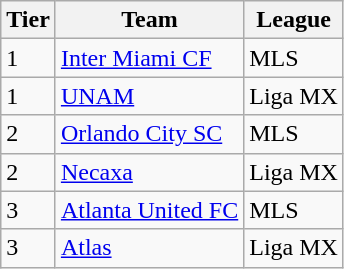<table class="wikitable" style="white-space:nowrap; display:inline-table;">
<tr>
<th>Tier</th>
<th>Team</th>
<th>League</th>
</tr>
<tr>
<td>1</td>
<td><a href='#'>Inter Miami CF</a></td>
<td>MLS</td>
</tr>
<tr>
<td>1</td>
<td><a href='#'>UNAM</a></td>
<td>Liga MX</td>
</tr>
<tr>
<td>2</td>
<td><a href='#'>Orlando City SC</a></td>
<td>MLS</td>
</tr>
<tr>
<td>2</td>
<td><a href='#'>Necaxa</a></td>
<td>Liga MX</td>
</tr>
<tr>
<td>3</td>
<td><a href='#'>Atlanta United FC</a></td>
<td>MLS</td>
</tr>
<tr>
<td>3</td>
<td><a href='#'>Atlas</a></td>
<td>Liga MX</td>
</tr>
</table>
